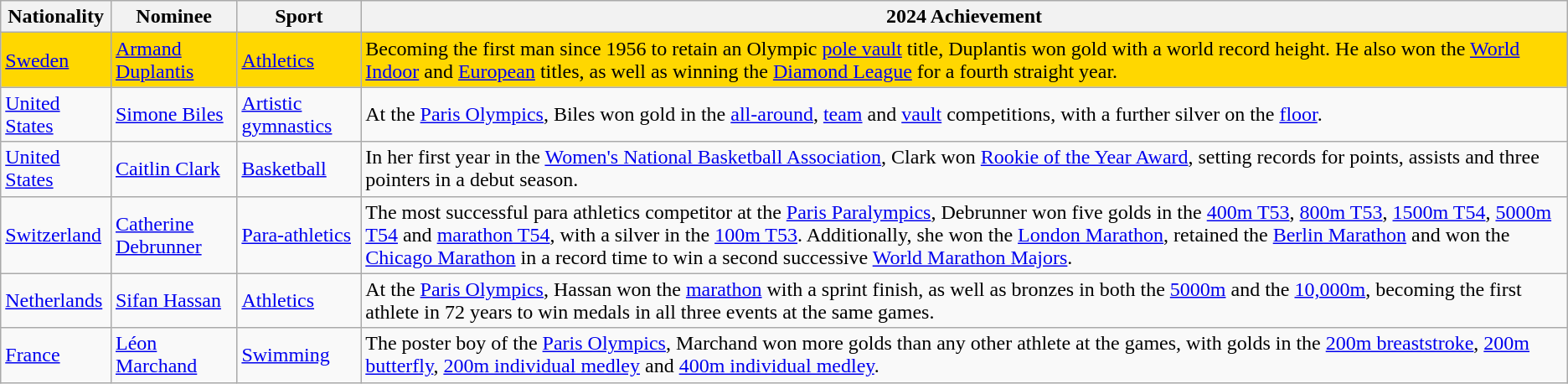<table class="wikitable">
<tr>
<th>Nationality</th>
<th>Nominee</th>
<th>Sport</th>
<th>2024 Achievement</th>
</tr>
<tr style="background:gold;">
<td><a href='#'>Sweden</a></td>
<td><a href='#'>Armand Duplantis</a></td>
<td><a href='#'>Athletics</a></td>
<td>Becoming the first man since 1956 to retain an Olympic <a href='#'>pole vault</a> title, Duplantis won gold with a world record height. He also won the <a href='#'>World Indoor</a> and <a href='#'>European</a> titles, as well as winning the <a href='#'>Diamond League</a> for a fourth straight year.</td>
</tr>
<tr>
<td><a href='#'>United States</a></td>
<td><a href='#'>Simone Biles</a></td>
<td><a href='#'>Artistic gymnastics</a></td>
<td>At the <a href='#'>Paris Olympics</a>, Biles won gold in the <a href='#'>all-around</a>, <a href='#'>team</a> and <a href='#'>vault</a> competitions, with a further silver on the <a href='#'>floor</a>.</td>
</tr>
<tr>
<td><a href='#'>United States</a></td>
<td><a href='#'>Caitlin Clark</a></td>
<td><a href='#'>Basketball</a></td>
<td>In her first year in the <a href='#'>Women's National Basketball Association</a>, Clark won <a href='#'>Rookie of the Year Award</a>, setting records for points, assists and three pointers in a debut season.</td>
</tr>
<tr>
<td><a href='#'>Switzerland</a></td>
<td><a href='#'>Catherine Debrunner</a></td>
<td><a href='#'>Para-athletics</a></td>
<td>The most successful para athletics competitor at the <a href='#'>Paris Paralympics</a>, Debrunner won five golds in the <a href='#'>400m T53</a>, <a href='#'>800m T53</a>, <a href='#'>1500m T54</a>, <a href='#'>5000m T54</a> and <a href='#'>marathon T54</a>, with a silver in the <a href='#'>100m T53</a>. Additionally, she won the <a href='#'>London Marathon</a>, retained the <a href='#'>Berlin Marathon</a> and won the <a href='#'>Chicago Marathon</a> in a record time to win a second successive <a href='#'>World Marathon Majors</a>.</td>
</tr>
<tr>
<td><a href='#'>Netherlands</a></td>
<td><a href='#'>Sifan Hassan</a></td>
<td><a href='#'>Athletics</a></td>
<td>At the <a href='#'>Paris Olympics</a>, Hassan won the <a href='#'>marathon</a> with a sprint finish, as well as bronzes in both the <a href='#'>5000m</a> and the <a href='#'>10,000m</a>, becoming the first athlete in 72 years to win medals in all three events at the same games.</td>
</tr>
<tr>
<td><a href='#'>France</a></td>
<td><a href='#'>Léon Marchand</a></td>
<td><a href='#'>Swimming</a></td>
<td>The poster boy of the <a href='#'>Paris Olympics</a>, Marchand won more golds than any other athlete at the games, with golds in the <a href='#'>200m breaststroke</a>, <a href='#'>200m butterfly</a>, <a href='#'>200m individual medley</a> and <a href='#'>400m individual medley</a>.</td>
</tr>
</table>
